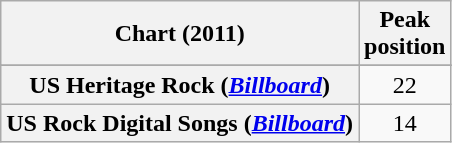<table class="wikitable sortable plainrowheaders">
<tr>
<th>Chart (2011)</th>
<th>Peak<br>position</th>
</tr>
<tr>
</tr>
<tr>
<th scope="row">US Heritage Rock (<em><a href='#'>Billboard</a></em>)</th>
<td align=center>22</td>
</tr>
<tr>
<th scope="row">US Rock Digital Songs (<a href='#'><em>Billboard</em></a>)</th>
<td align="center">14</td>
</tr>
</table>
